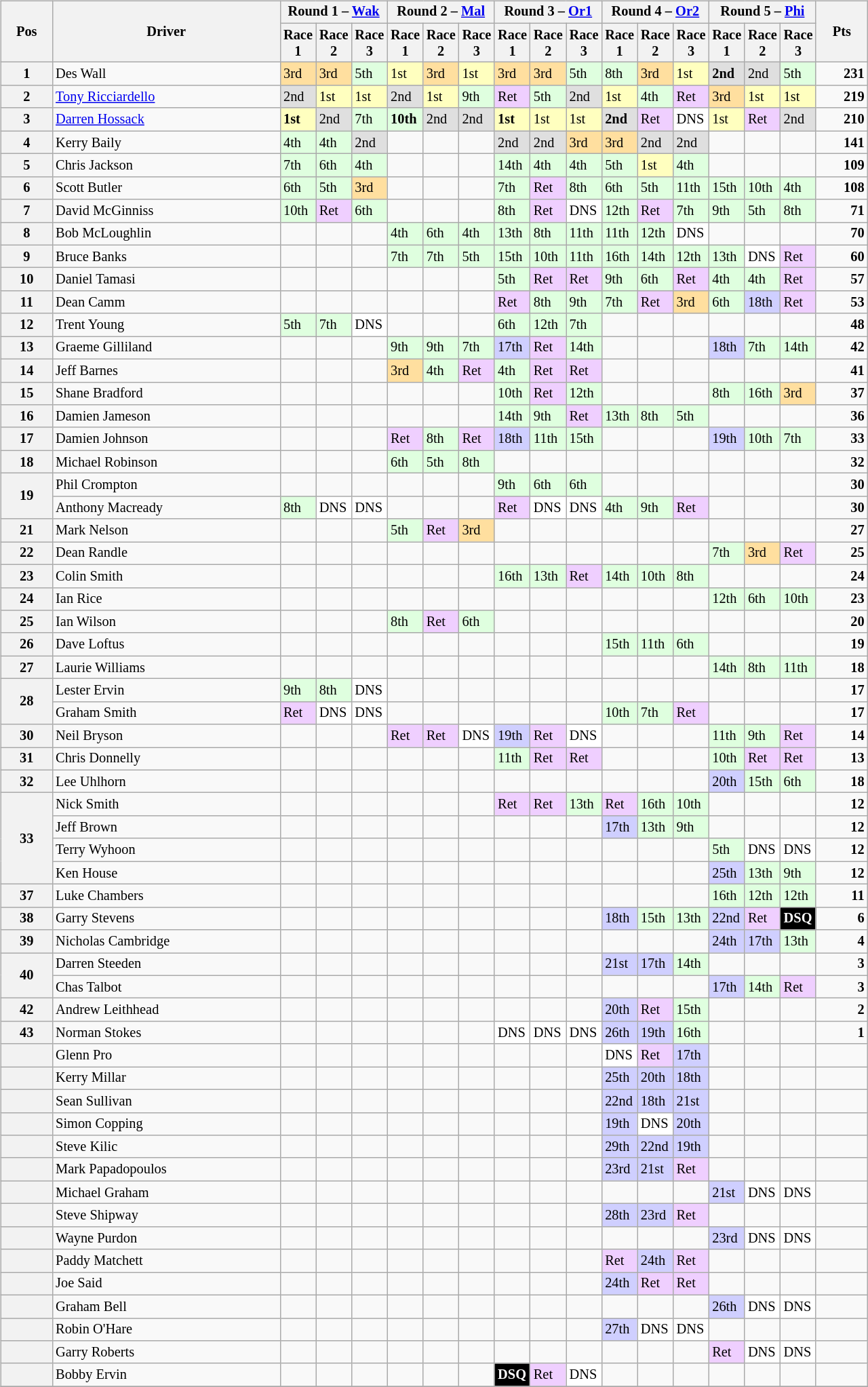<table>
<tr>
<td><br><table class="wikitable" style="font-size: 85%">
<tr>
<th rowspan="2" valign="middle">Pos</th>
<th rowspan="2" valign="middle">Driver</th>
<th colspan="3">Round 1 – <a href='#'>Wak</a></th>
<th colspan="3">Round 2 – <a href='#'>Mal</a></th>
<th colspan="3">Round 3 – <a href='#'>Or1</a></th>
<th colspan="3">Round 4 – <a href='#'>Or2</a></th>
<th colspan="3">Round 5 – <a href='#'>Phi</a></th>
<th rowspan="2" valign="middle">Pts</th>
</tr>
<tr>
<th width="2%">Race 1</th>
<th width="2%">Race 2</th>
<th width="2%">Race 3</th>
<th width="2%">Race 1</th>
<th width="2%">Race 2</th>
<th width="2%">Race 3</th>
<th width="2%">Race 1</th>
<th width="2%">Race 2</th>
<th width="2%">Race 3</th>
<th width="2%">Race 1</th>
<th width="2%">Race 2</th>
<th width="2%">Race 3</th>
<th width="2%">Race 1</th>
<th width="2%">Race 2</th>
<th width="2%">Race 3</th>
</tr>
<tr>
<th>1</th>
<td>Des Wall</td>
<td style="background:#ffdf9f;">3rd</td>
<td style="background:#ffdf9f;">3rd</td>
<td style="background:#dfffdf;">5th</td>
<td style="background:#ffffbf;">1st</td>
<td style="background:#ffdf9f;">3rd</td>
<td style="background:#ffffbf;">1st</td>
<td style="background:#ffdf9f;">3rd</td>
<td style="background:#ffdf9f;">3rd</td>
<td style="background:#dfffdf;">5th</td>
<td style="background:#dfffdf;">8th</td>
<td style="background:#ffdf9f;">3rd</td>
<td style="background:#ffffbf;">1st</td>
<td style="background:#dfdfdf;"><strong>2nd</strong></td>
<td style="background:#dfdfdf;">2nd</td>
<td style="background:#dfffdf;">5th</td>
<td align="right"><strong>231</strong></td>
</tr>
<tr>
<th>2</th>
<td><a href='#'>Tony Ricciardello</a></td>
<td style="background:#dfdfdf;">2nd</td>
<td style="background:#ffffbf;">1st</td>
<td style="background:#ffffbf;">1st</td>
<td style="background:#dfdfdf;">2nd</td>
<td style="background:#ffffbf;">1st</td>
<td style="background:#dfffdf;">9th</td>
<td style="background:#efcfff;">Ret</td>
<td style="background:#dfffdf;">5th</td>
<td style="background:#dfdfdf;">2nd</td>
<td style="background:#ffffbf;">1st</td>
<td style="background:#dfffdf;">4th</td>
<td style="background:#efcfff;">Ret</td>
<td style="background:#ffdf9f;">3rd</td>
<td style="background:#ffffbf;">1st</td>
<td style="background:#ffffbf;">1st</td>
<td align="right"><strong>219</strong></td>
</tr>
<tr>
<th>3</th>
<td><a href='#'>Darren Hossack</a></td>
<td style="background:#ffffbf;"><strong>1st</strong></td>
<td style="background:#dfdfdf;">2nd</td>
<td style="background:#dfffdf;">7th</td>
<td style="background:#dfffdf;"><strong>10th</strong></td>
<td style="background:#dfdfdf;">2nd</td>
<td style="background:#dfdfdf;">2nd</td>
<td style="background:#ffffbf;"><strong>1st</strong></td>
<td style="background:#ffffbf;">1st</td>
<td style="background:#ffffbf;">1st</td>
<td style="background:#dfdfdf;"><strong>2nd</strong></td>
<td style="background:#efcfff;">Ret</td>
<td style="background:#ffffff;">DNS</td>
<td style="background:#ffffbf;">1st</td>
<td style="background:#efcfff;">Ret</td>
<td style="background:#dfdfdf;">2nd</td>
<td align="right"><strong>210</strong></td>
</tr>
<tr>
<th>4</th>
<td>Kerry Baily</td>
<td style="background:#dfffdf;">4th</td>
<td style="background:#dfffdf;">4th</td>
<td style="background:#dfdfdf;">2nd</td>
<td></td>
<td></td>
<td></td>
<td style="background:#dfdfdf;">2nd</td>
<td style="background:#dfdfdf;">2nd</td>
<td style="background:#ffdf9f;">3rd</td>
<td style="background:#ffdf9f;">3rd</td>
<td style="background:#dfdfdf;">2nd</td>
<td style="background:#dfdfdf;">2nd</td>
<td></td>
<td></td>
<td></td>
<td align="right"><strong>141</strong></td>
</tr>
<tr>
<th>5</th>
<td Chris Jackson (racing driver)>Chris Jackson</td>
<td style="background:#dfffdf;">7th</td>
<td style="background:#dfffdf;">6th</td>
<td style="background:#dfffdf;">4th</td>
<td></td>
<td></td>
<td></td>
<td style="background:#dfffdf;">14th</td>
<td style="background:#dfffdf;">4th</td>
<td style="background:#dfffdf;">4th</td>
<td style="background:#dfffdf;">5th</td>
<td style="background:#ffffbf;">1st</td>
<td style="background:#dfffdf;">4th</td>
<td></td>
<td></td>
<td></td>
<td align="right"><strong>109</strong></td>
</tr>
<tr>
<th>6</th>
<td Scott Butler (racing driver)>Scott Butler</td>
<td style="background:#dfffdf;">6th</td>
<td style="background:#dfffdf;">5th</td>
<td style="background:#ffdf9f;">3rd</td>
<td></td>
<td></td>
<td></td>
<td style="background:#dfffdf;">7th</td>
<td style="background:#efcfff;">Ret</td>
<td style="background:#dfffdf;">8th</td>
<td style="background:#dfffdf;">6th</td>
<td style="background:#dfffdf;">5th</td>
<td style="background:#dfffdf;">11th</td>
<td style="background:#dfffdf;">15th</td>
<td style="background:#dfffdf;">10th</td>
<td style="background:#dfffdf;">4th</td>
<td align="right"><strong>108</strong></td>
</tr>
<tr>
<th>7</th>
<td>David McGinniss</td>
<td style="background:#dfffdf;">10th</td>
<td style="background:#efcfff;">Ret</td>
<td style="background:#dfffdf;">6th</td>
<td></td>
<td></td>
<td></td>
<td style="background:#dfffdf;">8th</td>
<td style="background:#efcfff;">Ret</td>
<td style="background:#ffffff;">DNS</td>
<td style="background:#dfffdf;">12th</td>
<td style="background:#efcfff;">Ret</td>
<td style="background:#dfffdf;">7th</td>
<td style="background:#dfffdf;">9th</td>
<td style="background:#dfffdf;">5th</td>
<td style="background:#dfffdf;">8th</td>
<td align="right"><strong>71</strong></td>
</tr>
<tr>
<th>8</th>
<td>Bob McLoughlin</td>
<td></td>
<td></td>
<td></td>
<td style="background:#dfffdf;">4th</td>
<td style="background:#dfffdf;">6th</td>
<td style="background:#dfffdf;">4th</td>
<td style="background:#dfffdf;">13th</td>
<td style="background:#dfffdf;">8th</td>
<td style="background:#dfffdf;">11th</td>
<td style="background:#dfffdf;">11th</td>
<td style="background:#dfffdf;">12th</td>
<td style="background:#ffffff;">DNS</td>
<td></td>
<td></td>
<td></td>
<td align="right"><strong>70</strong></td>
</tr>
<tr>
<th>9</th>
<td>Bruce Banks</td>
<td></td>
<td></td>
<td></td>
<td style="background:#dfffdf;">7th</td>
<td style="background:#dfffdf;">7th</td>
<td style="background:#dfffdf;">5th</td>
<td style="background:#dfffdf;">15th</td>
<td style="background:#dfffdf;">10th</td>
<td style="background:#dfffdf;">11th</td>
<td style="background:#dfffdf;">16th</td>
<td style="background:#dfffdf;">14th</td>
<td style="background:#dfffdf;">12th</td>
<td style="background:#dfffdf;">13th</td>
<td style="background:#ffffff;">DNS</td>
<td style="background:#efcfff;">Ret</td>
<td align="right"><strong>60</strong></td>
</tr>
<tr>
<th>10</th>
<td>Daniel Tamasi</td>
<td></td>
<td></td>
<td></td>
<td></td>
<td></td>
<td></td>
<td style="background:#dfffdf;">5th</td>
<td style="background:#efcfff;">Ret</td>
<td style="background:#efcfff;">Ret</td>
<td style="background:#dfffdf;">9th</td>
<td style="background:#dfffdf;">6th</td>
<td style="background:#efcfff;">Ret</td>
<td style="background:#dfffdf;">4th</td>
<td style="background:#dfffdf;">4th</td>
<td style="background:#efcfff;">Ret</td>
<td align="right"><strong>57</strong></td>
</tr>
<tr>
<th>11</th>
<td>Dean Camm</td>
<td></td>
<td></td>
<td></td>
<td></td>
<td></td>
<td></td>
<td style="background:#efcfff;">Ret</td>
<td style="background:#dfffdf;">8th</td>
<td style="background:#dfffdf;">9th</td>
<td style="background:#dfffdf;">7th</td>
<td style="background:#efcfff;">Ret</td>
<td style="background:#ffdf9f;">3rd</td>
<td style="background:#dfffdf;">6th</td>
<td style="background:#cfcfff;">18th</td>
<td style="background:#efcfff;">Ret</td>
<td align="right"><strong>53</strong></td>
</tr>
<tr>
<th>12</th>
<td>Trent Young</td>
<td style="background:#dfffdf;">5th</td>
<td style="background:#dfffdf;">7th</td>
<td style="background:#ffffff;">DNS</td>
<td></td>
<td></td>
<td></td>
<td style="background:#dfffdf;">6th</td>
<td style="background:#dfffdf;">12th</td>
<td style="background:#dfffdf;">7th</td>
<td></td>
<td></td>
<td></td>
<td></td>
<td></td>
<td></td>
<td align="right"><strong>48</strong></td>
</tr>
<tr>
<th>13</th>
<td>Graeme Gilliland</td>
<td></td>
<td></td>
<td></td>
<td style="background:#dfffdf;">9th</td>
<td style="background:#dfffdf;">9th</td>
<td style="background:#dfffdf;">7th</td>
<td style="background:#cfcfff;">17th</td>
<td style="background:#efcfff;">Ret</td>
<td style="background:#dfffdf;">14th</td>
<td></td>
<td></td>
<td></td>
<td style="background:#cfcfff;">18th</td>
<td style="background:#dfffdf;">7th</td>
<td style="background:#dfffdf;">14th</td>
<td align="right"><strong>42</strong></td>
</tr>
<tr>
<th>14</th>
<td Jeff Barnes (racing driver)>Jeff Barnes</td>
<td></td>
<td></td>
<td></td>
<td style="background:#ffdf9f;">3rd</td>
<td style="background:#dfffdf;">4th</td>
<td style="background:#efcfff;">Ret</td>
<td style="background:#dfffdf;">4th</td>
<td style="background:#efcfff;">Ret</td>
<td style="background:#efcfff;">Ret</td>
<td></td>
<td></td>
<td></td>
<td></td>
<td></td>
<td></td>
<td align="right"><strong>41</strong></td>
</tr>
<tr>
<th>15</th>
<td>Shane Bradford</td>
<td></td>
<td></td>
<td></td>
<td></td>
<td></td>
<td></td>
<td style="background:#dfffdf;">10th</td>
<td style="background:#efcfff;">Ret</td>
<td style="background:#dfffdf;">12th</td>
<td></td>
<td></td>
<td></td>
<td style="background:#dfffdf;">8th</td>
<td style="background:#dfffdf;">16th</td>
<td style="background:#ffdf9f;">3rd</td>
<td align="right"><strong>37</strong></td>
</tr>
<tr>
<th>16</th>
<td>Damien Jameson</td>
<td></td>
<td></td>
<td></td>
<td></td>
<td></td>
<td></td>
<td style="background:#dfffdf;">14th</td>
<td style="background:#dfffdf;">9th</td>
<td style="background:#efcfff;">Ret</td>
<td style="background:#dfffdf;">13th</td>
<td style="background:#dfffdf;">8th</td>
<td style="background:#dfffdf;">5th</td>
<td></td>
<td></td>
<td></td>
<td align="right"><strong>36</strong></td>
</tr>
<tr>
<th>17</th>
<td Damien Johnson (racing driver)>Damien Johnson</td>
<td></td>
<td></td>
<td></td>
<td style="background:#efcfff;">Ret</td>
<td style="background:#dfffdf;">8th</td>
<td style="background:#efcfff;">Ret</td>
<td style="background:#cfcfff;">18th</td>
<td style="background:#dfffdf;">11th</td>
<td style="background:#dfffdf;">15th</td>
<td></td>
<td></td>
<td></td>
<td style="background:#cfcfff;">19th</td>
<td style="background:#dfffdf;">10th</td>
<td style="background:#dfffdf;">7th</td>
<td align="right"><strong>33</strong></td>
</tr>
<tr>
<th>18</th>
<td Michael Robinson (racing driver)>Michael Robinson</td>
<td></td>
<td></td>
<td></td>
<td style="background:#dfffdf;">6th</td>
<td style="background:#dfffdf;">5th</td>
<td style="background:#dfffdf;">8th</td>
<td></td>
<td></td>
<td></td>
<td></td>
<td></td>
<td></td>
<td></td>
<td></td>
<td></td>
<td align="right"><strong>32</strong></td>
</tr>
<tr>
<th rowspan=2>19</th>
<td>Phil Crompton</td>
<td></td>
<td></td>
<td></td>
<td></td>
<td></td>
<td></td>
<td style="background:#dfffdf;">9th</td>
<td style="background:#dfffdf;">6th</td>
<td style="background:#dfffdf;">6th</td>
<td></td>
<td></td>
<td></td>
<td></td>
<td></td>
<td></td>
<td align="right"><strong>30</strong></td>
</tr>
<tr>
<td>Anthony Macready</td>
<td style="background:#dfffdf;">8th</td>
<td style="background:#ffffff;">DNS</td>
<td style="background:#ffffff;">DNS</td>
<td></td>
<td></td>
<td></td>
<td style="background:#efcfff;">Ret</td>
<td style="background:#ffffff;">DNS</td>
<td style="background:#ffffff;">DNS</td>
<td style="background:#dfffdf;">4th</td>
<td style="background:#dfffdf;">9th</td>
<td style="background:#efcfff;">Ret</td>
<td></td>
<td></td>
<td></td>
<td align="right"><strong>30</strong></td>
</tr>
<tr>
<th>21</th>
<td Mark Nelson (racing driver)>Mark Nelson</td>
<td></td>
<td></td>
<td></td>
<td style="background:#dfffdf;">5th</td>
<td style="background:#efcfff;">Ret</td>
<td style="background:#ffdf9f;">3rd</td>
<td></td>
<td></td>
<td></td>
<td></td>
<td></td>
<td></td>
<td></td>
<td></td>
<td></td>
<td align="right"><strong>27</strong></td>
</tr>
<tr>
<th>22</th>
<td>Dean Randle</td>
<td></td>
<td></td>
<td></td>
<td></td>
<td></td>
<td></td>
<td></td>
<td></td>
<td></td>
<td></td>
<td></td>
<td></td>
<td style="background:#dfffdf;">7th</td>
<td style="background:#ffdf9f;">3rd</td>
<td style="background:#efcfff;">Ret</td>
<td align="right"><strong>25</strong></td>
</tr>
<tr>
<th>23</th>
<td Colin Smith (racing driver)>Colin Smith</td>
<td></td>
<td></td>
<td></td>
<td></td>
<td></td>
<td></td>
<td style="background:#dfffdf;">16th</td>
<td style="background:#dfffdf;">13th</td>
<td style="background:#efcfff;">Ret</td>
<td style="background:#dfffdf;">14th</td>
<td style="background:#dfffdf;">10th</td>
<td style="background:#dfffdf;">8th</td>
<td></td>
<td></td>
<td></td>
<td align="right"><strong>24</strong></td>
</tr>
<tr>
<th>24</th>
<td Ian Rice (racing driver)>Ian Rice</td>
<td></td>
<td></td>
<td></td>
<td></td>
<td></td>
<td></td>
<td></td>
<td></td>
<td></td>
<td></td>
<td></td>
<td></td>
<td style="background:#dfffdf;">12th</td>
<td style="background:#dfffdf;">6th</td>
<td style="background:#dfffdf;">10th</td>
<td align="right"><strong>23</strong></td>
</tr>
<tr>
<th>25</th>
<td Ian Wilson (racing driver)>Ian Wilson</td>
<td></td>
<td></td>
<td></td>
<td style="background:#dfffdf;">8th</td>
<td style="background:#efcfff;">Ret</td>
<td style="background:#dfffdf;">6th</td>
<td></td>
<td></td>
<td></td>
<td></td>
<td></td>
<td></td>
<td></td>
<td></td>
<td></td>
<td align="right"><strong>20</strong></td>
</tr>
<tr>
<th>26</th>
<td>Dave Loftus</td>
<td></td>
<td></td>
<td></td>
<td></td>
<td></td>
<td></td>
<td></td>
<td></td>
<td></td>
<td style="background:#dfffdf;">15th</td>
<td style="background:#dfffdf;">11th</td>
<td style="background:#dfffdf;">6th</td>
<td></td>
<td></td>
<td></td>
<td align="right"><strong>19</strong></td>
</tr>
<tr>
<th>27</th>
<td Laurie Williams (racing driver)>Laurie Williams</td>
<td></td>
<td></td>
<td></td>
<td></td>
<td></td>
<td></td>
<td></td>
<td></td>
<td></td>
<td></td>
<td></td>
<td></td>
<td style="background:#dfffdf;">14th</td>
<td style="background:#dfffdf;">8th</td>
<td style="background:#dfffdf;">11th</td>
<td align="right"><strong>18</strong></td>
</tr>
<tr>
<th rowspan=2>28</th>
<td>Lester Ervin</td>
<td style="background:#dfffdf;">9th</td>
<td style="background:#dfffdf;">8th</td>
<td style="background:#ffffff;">DNS</td>
<td></td>
<td></td>
<td></td>
<td></td>
<td></td>
<td></td>
<td></td>
<td></td>
<td></td>
<td></td>
<td></td>
<td></td>
<td align="right"><strong>17</strong></td>
</tr>
<tr>
<td Graham Smith (racing driver)>Graham Smith</td>
<td style="background:#efcfff;">Ret</td>
<td style="background:#ffffff;">DNS</td>
<td style="background:#ffffff;">DNS</td>
<td></td>
<td></td>
<td></td>
<td></td>
<td></td>
<td></td>
<td style="background:#dfffdf;">10th</td>
<td style="background:#dfffdf;">7th</td>
<td style="background:#efcfff;">Ret</td>
<td></td>
<td></td>
<td></td>
<td align="right"><strong>17</strong></td>
</tr>
<tr>
<th>30</th>
<td>Neil Bryson</td>
<td></td>
<td></td>
<td></td>
<td style="background:#efcfff;">Ret</td>
<td style="background:#efcfff;">Ret</td>
<td style="background:#ffffff;">DNS</td>
<td style="background:#cfcfff;">19th</td>
<td style="background:#efcfff;">Ret</td>
<td style="background:#ffffff;">DNS</td>
<td></td>
<td></td>
<td></td>
<td style="background:#dfffdf;">11th</td>
<td style="background:#dfffdf;">9th</td>
<td style="background:#efcfff;">Ret</td>
<td align="right"><strong>14</strong></td>
</tr>
<tr>
<th>31</th>
<td Chris Donnelly (racing driver)>Chris Donnelly</td>
<td></td>
<td></td>
<td></td>
<td></td>
<td></td>
<td></td>
<td style="background:#dfffdf;">11th</td>
<td style="background:#efcfff;">Ret</td>
<td style="background:#efcfff;">Ret</td>
<td></td>
<td></td>
<td></td>
<td style="background:#dfffdf;">10th</td>
<td style="background:#efcfff;">Ret</td>
<td style="background:#efcfff;">Ret</td>
<td align="right"><strong>13</strong></td>
</tr>
<tr>
<th>32</th>
<td>Lee Uhlhorn</td>
<td></td>
<td></td>
<td></td>
<td></td>
<td></td>
<td></td>
<td></td>
<td></td>
<td></td>
<td></td>
<td></td>
<td></td>
<td style="background:#cfcfff;">20th</td>
<td style="background:#dfffdf;">15th</td>
<td style="background:#dfffdf;">6th</td>
<td align="right"><strong>18</strong></td>
</tr>
<tr>
<th rowspan=4>33</th>
<td Nick Smith (racing driver)>Nick Smith</td>
<td></td>
<td></td>
<td></td>
<td></td>
<td></td>
<td></td>
<td style="background:#efcfff;">Ret</td>
<td style="background:#efcfff;">Ret</td>
<td style="background:#dfffdf;">13th</td>
<td style="background:#efcfff;">Ret</td>
<td style="background:#dfffdf;">16th</td>
<td style="background:#dfffdf;">10th</td>
<td></td>
<td></td>
<td></td>
<td align="right"><strong>12</strong></td>
</tr>
<tr>
<td Jeff Brown (racing driver)>Jeff Brown</td>
<td></td>
<td></td>
<td></td>
<td></td>
<td></td>
<td></td>
<td></td>
<td></td>
<td></td>
<td style="background:#cfcfff;">17th</td>
<td style="background:#dfffdf;">13th</td>
<td style="background:#dfffdf;">9th</td>
<td></td>
<td></td>
<td></td>
<td align="right"><strong>12</strong></td>
</tr>
<tr>
<td>Terry Wyhoon</td>
<td></td>
<td></td>
<td></td>
<td></td>
<td></td>
<td></td>
<td></td>
<td></td>
<td></td>
<td></td>
<td></td>
<td></td>
<td style="background:#dfffdf;">5th</td>
<td style="background:#ffffff;">DNS</td>
<td style="background:#ffffff;">DNS</td>
<td align="right"><strong>12</strong></td>
</tr>
<tr>
<td>Ken House</td>
<td></td>
<td></td>
<td></td>
<td></td>
<td></td>
<td></td>
<td></td>
<td></td>
<td></td>
<td></td>
<td></td>
<td></td>
<td style="background:#cfcfff;">25th</td>
<td style="background:#dfffdf;">13th</td>
<td style="background:#dfffdf;">9th</td>
<td align="right"><strong>12</strong></td>
</tr>
<tr>
<th>37</th>
<td Luke Chambers (racing driver)>Luke Chambers</td>
<td></td>
<td></td>
<td></td>
<td></td>
<td></td>
<td></td>
<td></td>
<td></td>
<td></td>
<td></td>
<td></td>
<td></td>
<td style="background:#dfffdf;">16th</td>
<td style="background:#dfffdf;">12th</td>
<td style="background:#dfffdf;">12th</td>
<td align="right"><strong>11</strong></td>
</tr>
<tr>
<th>38</th>
<td>Garry Stevens</td>
<td></td>
<td></td>
<td></td>
<td></td>
<td></td>
<td></td>
<td></td>
<td></td>
<td></td>
<td style="background:#cfcfff;">18th</td>
<td style="background:#dfffdf;">15th</td>
<td style="background:#dfffdf;">13th</td>
<td style="background:#cfcfff;">22nd</td>
<td style="background:#efcfff;">Ret</td>
<td style="background:#000000; color:white;"><strong>DSQ</strong></td>
<td align="right"><strong>6</strong></td>
</tr>
<tr>
<th>39</th>
<td>Nicholas Cambridge</td>
<td></td>
<td></td>
<td></td>
<td></td>
<td></td>
<td></td>
<td></td>
<td></td>
<td></td>
<td></td>
<td></td>
<td></td>
<td style="background:#cfcfff;">24th</td>
<td style="background:#cfcfff;">17th</td>
<td style="background:#dfffdf;">13th</td>
<td align="right"><strong>4</strong></td>
</tr>
<tr>
<th rowspan=2>40</th>
<td>Darren Steeden</td>
<td></td>
<td></td>
<td></td>
<td></td>
<td></td>
<td></td>
<td></td>
<td></td>
<td></td>
<td style="background:#cfcfff;">21st</td>
<td style="background:#cfcfff;">17th</td>
<td style="background:#dfffdf;">14th</td>
<td></td>
<td></td>
<td></td>
<td align="right"><strong>3</strong></td>
</tr>
<tr>
<td>Chas Talbot</td>
<td></td>
<td></td>
<td></td>
<td></td>
<td></td>
<td></td>
<td></td>
<td></td>
<td></td>
<td></td>
<td></td>
<td></td>
<td style="background:#cfcfff;">17th</td>
<td style="background:#dfffdf;">14th</td>
<td style="background:#efcfff;">Ret</td>
<td align="right"><strong>3</strong></td>
</tr>
<tr>
<th>42</th>
<td>Andrew Leithhead</td>
<td></td>
<td></td>
<td></td>
<td></td>
<td></td>
<td></td>
<td></td>
<td></td>
<td></td>
<td style="background:#cfcfff;">20th</td>
<td style="background:#efcfff;">Ret</td>
<td style="background:#dfffdf;">15th</td>
<td></td>
<td></td>
<td></td>
<td align="right"><strong>2</strong></td>
</tr>
<tr>
<th>43</th>
<td>Norman Stokes</td>
<td></td>
<td></td>
<td></td>
<td></td>
<td></td>
<td></td>
<td style="background:#ffffff;">DNS</td>
<td style="background:#ffffff;">DNS</td>
<td style="background:#ffffff;">DNS</td>
<td style="background:#cfcfff;">26th</td>
<td style="background:#cfcfff;">19th</td>
<td style="background:#dfffdf;">16th</td>
<td></td>
<td></td>
<td></td>
<td align="right"><strong>1</strong></td>
</tr>
<tr>
<th></th>
<td>Glenn Pro</td>
<td></td>
<td></td>
<td></td>
<td></td>
<td></td>
<td></td>
<td></td>
<td></td>
<td></td>
<td style="background:#ffffff;">DNS</td>
<td style="background:#efcfff;">Ret</td>
<td style="background:#cfcfff;">17th</td>
<td></td>
<td></td>
<td></td>
<td></td>
</tr>
<tr>
<th></th>
<td>Kerry Millar</td>
<td></td>
<td></td>
<td></td>
<td></td>
<td></td>
<td></td>
<td></td>
<td></td>
<td></td>
<td style="background:#cfcfff;">25th</td>
<td style="background:#cfcfff;">20th</td>
<td style="background:#cfcfff;">18th</td>
<td></td>
<td></td>
<td></td>
<td></td>
</tr>
<tr>
<th></th>
<td Sean Sullivan (racing driver)>Sean Sullivan</td>
<td></td>
<td></td>
<td></td>
<td></td>
<td></td>
<td></td>
<td></td>
<td></td>
<td></td>
<td style="background:#cfcfff;">22nd</td>
<td style="background:#cfcfff;">18th</td>
<td style="background:#cfcfff;">21st</td>
<td></td>
<td></td>
<td></td>
<td></td>
</tr>
<tr>
<th></th>
<td>Simon Copping</td>
<td></td>
<td></td>
<td></td>
<td></td>
<td></td>
<td></td>
<td></td>
<td></td>
<td></td>
<td style="background:#cfcfff;">19th</td>
<td style="background:#ffffff;">DNS</td>
<td style="background:#cfcfff;">20th</td>
<td></td>
<td></td>
<td></td>
<td></td>
</tr>
<tr>
<th></th>
<td>Steve Kilic</td>
<td></td>
<td></td>
<td></td>
<td></td>
<td></td>
<td></td>
<td></td>
<td></td>
<td></td>
<td style="background:#cfcfff;">29th</td>
<td style="background:#cfcfff;">22nd</td>
<td style="background:#cfcfff;">19th</td>
<td></td>
<td></td>
<td></td>
<td></td>
</tr>
<tr>
<th></th>
<td>Mark Papadopoulos</td>
<td></td>
<td></td>
<td></td>
<td></td>
<td></td>
<td></td>
<td></td>
<td></td>
<td></td>
<td style="background:#cfcfff;">23rd</td>
<td style="background:#cfcfff;">21st</td>
<td style="background:#efcfff;">Ret</td>
<td></td>
<td></td>
<td></td>
<td></td>
</tr>
<tr>
<th></th>
<td Michael Graham (racing driver)>Michael Graham</td>
<td></td>
<td></td>
<td></td>
<td></td>
<td></td>
<td></td>
<td></td>
<td></td>
<td></td>
<td></td>
<td></td>
<td></td>
<td style="background:#cfcfff;">21st</td>
<td style="background:#ffffff;">DNS</td>
<td style="background:#ffffff;">DNS</td>
<td></td>
</tr>
<tr>
<th></th>
<td>Steve Shipway</td>
<td></td>
<td></td>
<td></td>
<td></td>
<td></td>
<td></td>
<td></td>
<td></td>
<td></td>
<td style="background:#cfcfff;">28th</td>
<td style="background:#cfcfff;">23rd</td>
<td style="background:#efcfff;">Ret</td>
<td></td>
<td></td>
<td></td>
<td></td>
</tr>
<tr>
<th></th>
<td>Wayne Purdon</td>
<td></td>
<td></td>
<td></td>
<td></td>
<td></td>
<td></td>
<td></td>
<td></td>
<td></td>
<td></td>
<td></td>
<td></td>
<td style="background:#cfcfff;">23rd</td>
<td style="background:#ffffff;">DNS</td>
<td style="background:#ffffff;">DNS</td>
<td></td>
</tr>
<tr>
<th></th>
<td>Paddy Matchett</td>
<td></td>
<td></td>
<td></td>
<td></td>
<td></td>
<td></td>
<td></td>
<td></td>
<td></td>
<td style="background:#efcfff;">Ret</td>
<td style="background:#cfcfff;">24th</td>
<td style="background:#efcfff;">Ret</td>
<td></td>
<td></td>
<td></td>
<td></td>
</tr>
<tr>
<th></th>
<td>Joe Said</td>
<td></td>
<td></td>
<td></td>
<td></td>
<td></td>
<td></td>
<td></td>
<td></td>
<td></td>
<td style="background:#cfcfff;">24th</td>
<td style="background:#efcfff;">Ret</td>
<td style="background:#efcfff;">Ret</td>
<td></td>
<td></td>
<td></td>
<td></td>
</tr>
<tr>
<th></th>
<td Graham Bell (racing driver)>Graham Bell</td>
<td></td>
<td></td>
<td></td>
<td></td>
<td></td>
<td></td>
<td></td>
<td></td>
<td></td>
<td></td>
<td></td>
<td></td>
<td style="background:#cfcfff;">26th</td>
<td style="background:#ffffff;">DNS</td>
<td style="background:#ffffff;">DNS</td>
<td></td>
</tr>
<tr>
<th></th>
<td>Robin O'Hare</td>
<td></td>
<td></td>
<td></td>
<td></td>
<td></td>
<td></td>
<td></td>
<td></td>
<td></td>
<td style="background:#cfcfff;">27th</td>
<td style="background:#ffffff;">DNS</td>
<td style="background:#ffffff;">DNS</td>
<td></td>
<td></td>
<td></td>
<td></td>
</tr>
<tr>
<th></th>
<td Garry Roberts (racing driver)>Garry Roberts</td>
<td></td>
<td></td>
<td></td>
<td></td>
<td></td>
<td></td>
<td></td>
<td></td>
<td></td>
<td></td>
<td></td>
<td></td>
<td style="background:#efcfff;">Ret</td>
<td style="background:#ffffff;">DNS</td>
<td style="background:#ffffff;">DNS</td>
<td></td>
</tr>
<tr>
<th></th>
<td>Bobby Ervin</td>
<td></td>
<td></td>
<td></td>
<td></td>
<td></td>
<td></td>
<td style="background:#000000; color:white;"><strong>DSQ</strong></td>
<td style="background:#efcfff;">Ret</td>
<td style="background:#ffffff;">DNS</td>
<td></td>
<td></td>
<td></td>
<td></td>
<td></td>
<td></td>
<td></td>
</tr>
<tr>
</tr>
</table>
</td>
<td valign="top"><br></td>
</tr>
</table>
